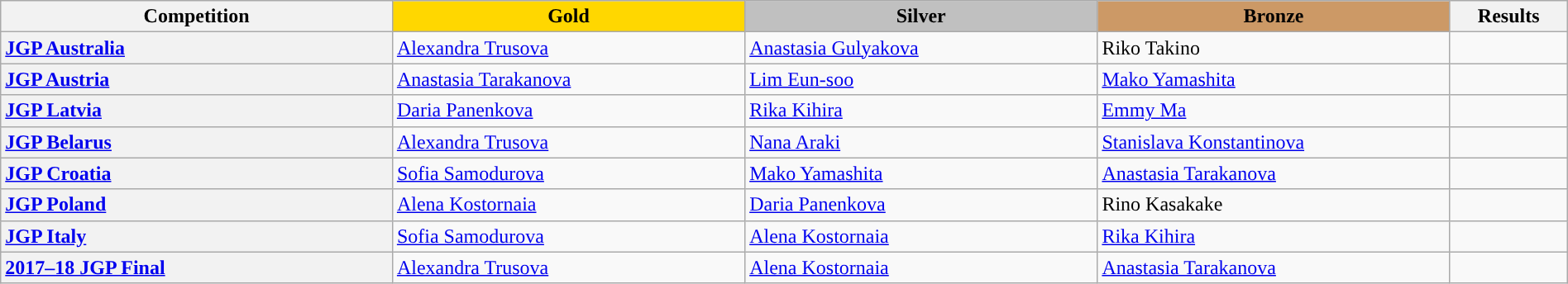<table class="wikitable unsortable" style="text-align:left; width:100%">
<tr>
<th scope="col" style="text-align:center; width:25%;">Competition</th>
<td scope="col" style="text-align:center; width:22.5%; background:gold"><strong>Gold</strong></td>
<td scope="col" style="text-align:center; width:22.5%; background:silver"><strong>Silver</strong></td>
<td scope="col" style="text-align:center; width:22.5%; background:#c96"><strong>Bronze</strong></td>
<th scope="col" style="text-align:center; width:7.5%;">Results</th>
</tr>
<tr>
<th scope="row" style="text-align:left"> <a href='#'>JGP Australia</a></th>
<td> <a href='#'>Alexandra Trusova</a></td>
<td> <a href='#'>Anastasia Gulyakova</a></td>
<td> Riko Takino</td>
<td></td>
</tr>
<tr>
<th scope="row" style="text-align:left"> <a href='#'>JGP Austria</a></th>
<td> <a href='#'>Anastasia Tarakanova</a></td>
<td> <a href='#'>Lim Eun-soo</a></td>
<td> <a href='#'>Mako Yamashita</a></td>
<td></td>
</tr>
<tr>
<th scope="row" style="text-align:left"> <a href='#'>JGP Latvia</a></th>
<td> <a href='#'>Daria Panenkova</a></td>
<td> <a href='#'>Rika Kihira</a></td>
<td> <a href='#'>Emmy Ma</a></td>
<td></td>
</tr>
<tr>
<th scope="row" style="text-align:left"> <a href='#'>JGP Belarus</a></th>
<td> <a href='#'>Alexandra Trusova</a></td>
<td> <a href='#'>Nana Araki</a></td>
<td> <a href='#'>Stanislava Konstantinova</a></td>
<td></td>
</tr>
<tr>
<th scope="row" style="text-align:left"> <a href='#'>JGP Croatia</a></th>
<td> <a href='#'>Sofia Samodurova</a></td>
<td> <a href='#'>Mako Yamashita</a></td>
<td> <a href='#'>Anastasia Tarakanova</a></td>
<td></td>
</tr>
<tr>
<th scope="row" style="text-align:left"> <a href='#'>JGP Poland</a></th>
<td> <a href='#'>Alena Kostornaia</a></td>
<td> <a href='#'>Daria Panenkova</a></td>
<td> Rino Kasakake</td>
<td></td>
</tr>
<tr>
<th scope="row" style="text-align:left"> <a href='#'>JGP Italy</a></th>
<td> <a href='#'>Sofia Samodurova</a></td>
<td> <a href='#'>Alena Kostornaia</a></td>
<td> <a href='#'>Rika Kihira</a></td>
<td></td>
</tr>
<tr>
<th scope="row" style="text-align:left"> <a href='#'>2017–18 JGP Final</a></th>
<td> <a href='#'>Alexandra Trusova</a></td>
<td> <a href='#'>Alena Kostornaia</a></td>
<td> <a href='#'>Anastasia Tarakanova</a></td>
<td></td>
</tr>
</table>
